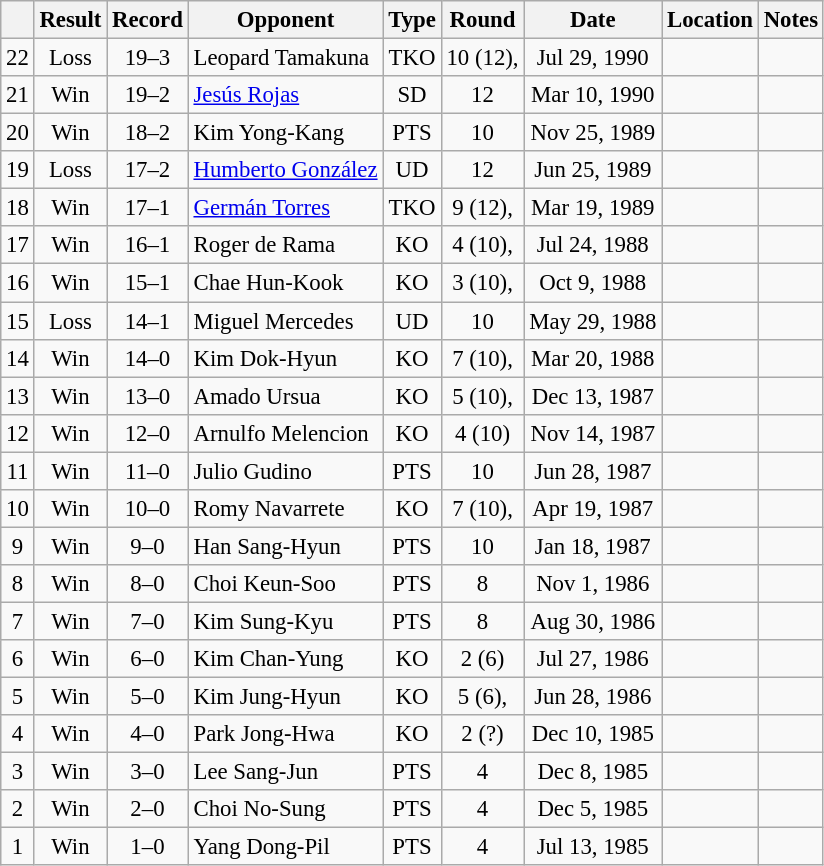<table class="wikitable" style="text-align:center; font-size:95%">
<tr>
<th></th>
<th>Result</th>
<th>Record</th>
<th>Opponent</th>
<th>Type</th>
<th>Round</th>
<th>Date</th>
<th>Location</th>
<th>Notes</th>
</tr>
<tr>
<td>22</td>
<td>Loss</td>
<td>19–3</td>
<td align=left>Leopard Tamakuna</td>
<td>TKO</td>
<td>10 (12), </td>
<td>Jul 29, 1990</td>
<td style="text-align:left;"></td>
<td align=left></td>
</tr>
<tr>
<td>21</td>
<td>Win</td>
<td>19–2</td>
<td align=left><a href='#'>Jesús Rojas</a></td>
<td>SD</td>
<td>12</td>
<td>Mar 10, 1990</td>
<td style="text-align:left;"></td>
<td align=left></td>
</tr>
<tr>
<td>20</td>
<td>Win</td>
<td>18–2</td>
<td align=left>Kim Yong-Kang</td>
<td>PTS</td>
<td>10</td>
<td>Nov 25, 1989</td>
<td style="text-align:left;"></td>
<td></td>
</tr>
<tr>
<td>19</td>
<td>Loss</td>
<td>17–2</td>
<td align=left><a href='#'>Humberto González</a></td>
<td>UD</td>
<td>12</td>
<td>Jun 25, 1989</td>
<td style="text-align:left;"></td>
<td style="text-align:left;"></td>
</tr>
<tr>
<td>18</td>
<td>Win</td>
<td>17–1</td>
<td align=left><a href='#'>Germán Torres</a></td>
<td>TKO</td>
<td>9 (12), </td>
<td>Mar 19, 1989</td>
<td style="text-align:left;"></td>
<td style="text-align:left;"></td>
</tr>
<tr>
<td>17</td>
<td>Win</td>
<td>16–1</td>
<td align=left>Roger de Rama</td>
<td>KO</td>
<td>4 (10), </td>
<td>Jul 24, 1988</td>
<td style="text-align:left;"></td>
<td></td>
</tr>
<tr>
<td>16</td>
<td>Win</td>
<td>15–1</td>
<td align=left>Chae Hun-Kook</td>
<td>KO</td>
<td>3 (10), </td>
<td>Oct 9, 1988</td>
<td style="text-align:left;"></td>
<td></td>
</tr>
<tr>
<td>15</td>
<td>Loss</td>
<td>14–1</td>
<td align=left>Miguel Mercedes</td>
<td>UD</td>
<td>10</td>
<td>May 29, 1988</td>
<td style="text-align:left;"></td>
<td></td>
</tr>
<tr>
<td>14</td>
<td>Win</td>
<td>14–0</td>
<td align=left>Kim Dok-Hyun</td>
<td>KO</td>
<td>7 (10), </td>
<td>Mar 20, 1988</td>
<td style="text-align:left;"></td>
<td></td>
</tr>
<tr>
<td>13</td>
<td>Win</td>
<td>13–0</td>
<td align=left>Amado Ursua</td>
<td>KO</td>
<td>5 (10), </td>
<td>Dec 13, 1987</td>
<td style="text-align:left;"></td>
<td></td>
</tr>
<tr>
<td>12</td>
<td>Win</td>
<td>12–0</td>
<td align=left>Arnulfo Melencion</td>
<td>KO</td>
<td>4 (10)</td>
<td>Nov 14, 1987</td>
<td style="text-align:left;"></td>
<td></td>
</tr>
<tr>
<td>11</td>
<td>Win</td>
<td>11–0</td>
<td align=left>Julio Gudino</td>
<td>PTS</td>
<td>10</td>
<td>Jun 28, 1987</td>
<td style="text-align:left;"></td>
<td></td>
</tr>
<tr>
<td>10</td>
<td>Win</td>
<td>10–0</td>
<td align=left>Romy Navarrete</td>
<td>KO</td>
<td>7 (10), </td>
<td>Apr 19, 1987</td>
<td style="text-align:left;"></td>
<td></td>
</tr>
<tr>
<td>9</td>
<td>Win</td>
<td>9–0</td>
<td align=left>Han Sang-Hyun</td>
<td>PTS</td>
<td>10</td>
<td>Jan 18, 1987</td>
<td style="text-align:left;"></td>
<td></td>
</tr>
<tr>
<td>8</td>
<td>Win</td>
<td>8–0</td>
<td align=left>Choi Keun-Soo</td>
<td>PTS</td>
<td>8</td>
<td>Nov 1, 1986</td>
<td style="text-align:left;"></td>
<td></td>
</tr>
<tr>
<td>7</td>
<td>Win</td>
<td>7–0</td>
<td align=left>Kim Sung-Kyu</td>
<td>PTS</td>
<td>8</td>
<td>Aug 30, 1986</td>
<td style="text-align:left;"></td>
<td></td>
</tr>
<tr>
<td>6</td>
<td>Win</td>
<td>6–0</td>
<td align=left>Kim Chan-Yung</td>
<td>KO</td>
<td>2 (6)</td>
<td>Jul 27, 1986</td>
<td style="text-align:left;"></td>
<td></td>
</tr>
<tr>
<td>5</td>
<td>Win</td>
<td>5–0</td>
<td align=left>Kim Jung-Hyun</td>
<td>KO</td>
<td>5 (6), </td>
<td>Jun 28, 1986</td>
<td style="text-align:left;"></td>
<td></td>
</tr>
<tr>
<td>4</td>
<td>Win</td>
<td>4–0</td>
<td align=left>Park Jong-Hwa</td>
<td>KO</td>
<td>2 (?)</td>
<td>Dec 10, 1985</td>
<td style="text-align:left;"></td>
<td></td>
</tr>
<tr>
<td>3</td>
<td>Win</td>
<td>3–0</td>
<td align=left>Lee Sang-Jun</td>
<td>PTS</td>
<td>4</td>
<td>Dec 8, 1985</td>
<td style="text-align:left;"></td>
<td></td>
</tr>
<tr>
<td>2</td>
<td>Win</td>
<td>2–0</td>
<td align=left>Choi No-Sung</td>
<td>PTS</td>
<td>4</td>
<td>Dec 5, 1985</td>
<td style="text-align:left;"></td>
<td></td>
</tr>
<tr>
<td>1</td>
<td>Win</td>
<td>1–0</td>
<td align=left>Yang Dong-Pil</td>
<td>PTS</td>
<td>4</td>
<td>Jul 13, 1985</td>
<td style="text-align:left;"></td>
<td></td>
</tr>
</table>
